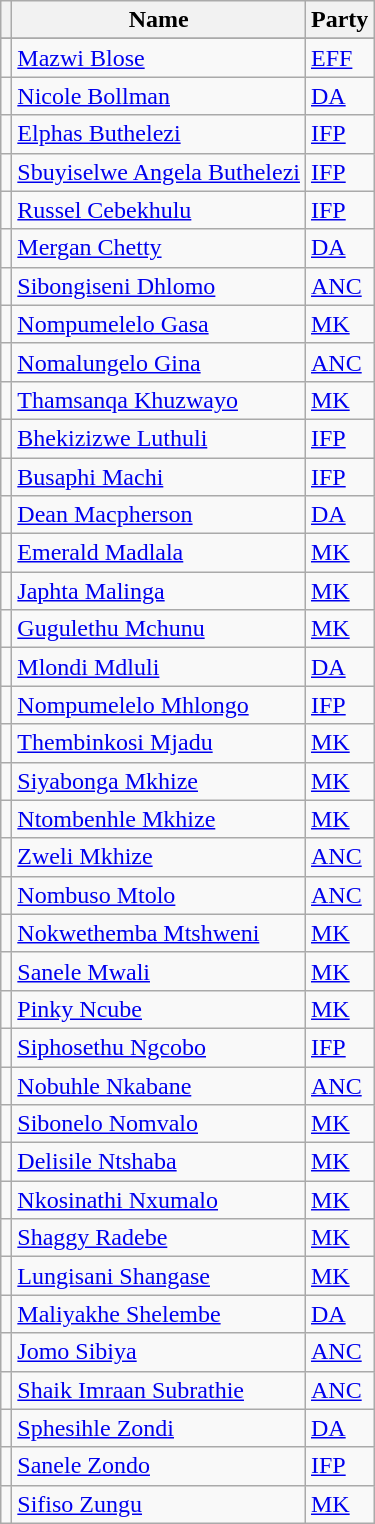<table class="wikitable sortable">
<tr>
<th class="unsortable"></th>
<th>Name</th>
<th>Party</th>
</tr>
<tr>
</tr>
<tr>
<td></td>
<td data-sort-value="Blose, Mazwi"><a href='#'>Mazwi Blose</a></td>
<td><a href='#'>EFF</a></td>
</tr>
<tr>
<td></td>
<td data-sort-value="Bollman, Nicole"><a href='#'>Nicole Bollman</a></td>
<td><a href='#'>DA</a></td>
</tr>
<tr>
<td></td>
<td data-sort-value="Buthelezi, Elphas"><a href='#'>Elphas Buthelezi</a></td>
<td><a href='#'>IFP</a></td>
</tr>
<tr>
<td></td>
<td data-sort-value="Buthelezi, Sbuyiselwe Angela"><a href='#'>Sbuyiselwe Angela Buthelezi</a></td>
<td><a href='#'>IFP</a></td>
</tr>
<tr>
<td></td>
<td data-sort-value="Cebekhulu, Russel"><a href='#'>Russel Cebekhulu</a></td>
<td><a href='#'>IFP</a></td>
</tr>
<tr>
<td></td>
<td data-sort-value="Chetty, Mergan"><a href='#'>Mergan Chetty</a></td>
<td><a href='#'>DA</a></td>
</tr>
<tr>
<td></td>
<td data-sort-value="Dhlomo, Sibongiseni"><a href='#'>Sibongiseni Dhlomo</a></td>
<td><a href='#'>ANC</a></td>
</tr>
<tr>
<td></td>
<td data-sort-value="Gasa, Nompumelelo"><a href='#'>Nompumelelo Gasa</a></td>
<td><a href='#'>MK</a></td>
</tr>
<tr>
<td></td>
<td data-sort-value="Gina, Nomalungelo"><a href='#'>Nomalungelo Gina</a></td>
<td><a href='#'>ANC</a></td>
</tr>
<tr>
<td></td>
<td data-sort-value="Khuzwayo, Thamsanqa"><a href='#'>Thamsanqa Khuzwayo</a></td>
<td><a href='#'>MK</a></td>
</tr>
<tr>
<td></td>
<td data-sort-value="Luthuli, Bhekizizwe"><a href='#'>Bhekizizwe Luthuli</a></td>
<td><a href='#'>IFP</a></td>
</tr>
<tr>
<td></td>
<td data-sort-value="Machi, Busaphi"><a href='#'>Busaphi Machi</a></td>
<td><a href='#'>IFP</a></td>
</tr>
<tr>
<td></td>
<td data-sort-value="Macpherson, Dean"><a href='#'>Dean Macpherson</a></td>
<td><a href='#'>DA</a></td>
</tr>
<tr>
<td></td>
<td data-sort-value="Madlala, Emerald"><a href='#'>Emerald Madlala</a></td>
<td><a href='#'>MK</a></td>
</tr>
<tr>
<td></td>
<td data-sort-value="Malinga, Japhta"><a href='#'>Japhta Malinga</a></td>
<td><a href='#'>MK</a></td>
</tr>
<tr>
<td></td>
<td data-sort-value="Mchunu, Gugulethu"><a href='#'>Gugulethu Mchunu</a></td>
<td><a href='#'>MK</a></td>
</tr>
<tr>
<td></td>
<td data-sort-value="Mdluli, Mlondi"><a href='#'>Mlondi Mdluli</a></td>
<td><a href='#'>DA</a></td>
</tr>
<tr>
<td></td>
<td data-sort-value="Mhlongo, Nompumelelo"><a href='#'>Nompumelelo Mhlongo</a></td>
<td><a href='#'>IFP</a></td>
</tr>
<tr>
<td></td>
<td data-sort-value="Mjadu, Thembinkosi"><a href='#'>Thembinkosi Mjadu</a></td>
<td><a href='#'>MK</a></td>
</tr>
<tr>
<td></td>
<td data-sort-value="Mkhize, Siyabonga"><a href='#'>Siyabonga Mkhize</a></td>
<td><a href='#'>MK</a></td>
</tr>
<tr>
<td></td>
<td data-sort-value="Mkhize, Ntombenhle"><a href='#'>Ntombenhle Mkhize</a></td>
<td><a href='#'>MK</a></td>
</tr>
<tr>
<td></td>
<td data-sort-value="Mkhize, Zweli"><a href='#'>Zweli Mkhize</a></td>
<td><a href='#'>ANC</a></td>
</tr>
<tr>
<td></td>
<td data-sort-value="Mtolo, Nombuso"><a href='#'>Nombuso Mtolo</a></td>
<td><a href='#'>ANC</a></td>
</tr>
<tr>
<td></td>
<td data-sort-value="Mtshweni, Nokwethemba"><a href='#'>Nokwethemba Mtshweni</a></td>
<td><a href='#'>MK</a></td>
</tr>
<tr>
<td></td>
<td data-sort-value="Mwali, Sanele"><a href='#'>Sanele Mwali</a></td>
<td><a href='#'>MK</a></td>
</tr>
<tr>
<td></td>
<td data-sort-value="Ncube, Pinky"><a href='#'>Pinky Ncube</a></td>
<td><a href='#'>MK</a></td>
</tr>
<tr>
<td></td>
<td data-sort-value="Ngcobo, Siphosethu"><a href='#'>Siphosethu Ngcobo</a></td>
<td><a href='#'>IFP</a></td>
</tr>
<tr>
<td></td>
<td data-sort-value="Nkabane, Nobuhle"><a href='#'>Nobuhle Nkabane</a></td>
<td><a href='#'>ANC</a></td>
</tr>
<tr>
<td></td>
<td data-sort-value="Nomvalo, Sibonelo"><a href='#'>Sibonelo Nomvalo</a></td>
<td><a href='#'>MK</a></td>
</tr>
<tr>
<td></td>
<td data-sort-value="Ntshaba, Delisile"><a href='#'>Delisile Ntshaba</a></td>
<td><a href='#'>MK</a></td>
</tr>
<tr>
<td></td>
<td data-sort-value="Nxumalo, Nkosinathi"><a href='#'>Nkosinathi Nxumalo</a></td>
<td><a href='#'>MK</a></td>
</tr>
<tr>
<td></td>
<td data-sort-value="Radebe, Shaggy"><a href='#'>Shaggy Radebe</a></td>
<td><a href='#'>MK</a></td>
</tr>
<tr>
<td></td>
<td data-sort-value="Shangase, Lungisani"><a href='#'>Lungisani Shangase</a></td>
<td><a href='#'>MK</a></td>
</tr>
<tr>
<td></td>
<td data-sort-value="Shelembe, Maliyakhe"><a href='#'>Maliyakhe Shelembe</a></td>
<td><a href='#'>DA</a></td>
</tr>
<tr>
<td></td>
<td data-sort-value="Sibiya, Jomo"><a href='#'>Jomo Sibiya</a></td>
<td><a href='#'>ANC</a></td>
</tr>
<tr>
<td></td>
<td data-sort-value="Subrathie, Shaik Imraan"><a href='#'>Shaik Imraan Subrathie</a></td>
<td><a href='#'>ANC</a></td>
</tr>
<tr>
<td></td>
<td data-sort-value="Zondi, Sphesihle"><a href='#'>Sphesihle Zondi</a></td>
<td><a href='#'>DA</a></td>
</tr>
<tr>
<td></td>
<td data-sort-value="Zondo, Sanele"><a href='#'>Sanele Zondo</a></td>
<td><a href='#'>IFP</a></td>
</tr>
<tr>
<td></td>
<td data-sort-value="Zungu, Sifiso"><a href='#'>Sifiso Zungu</a></td>
<td><a href='#'>MK</a></td>
</tr>
</table>
